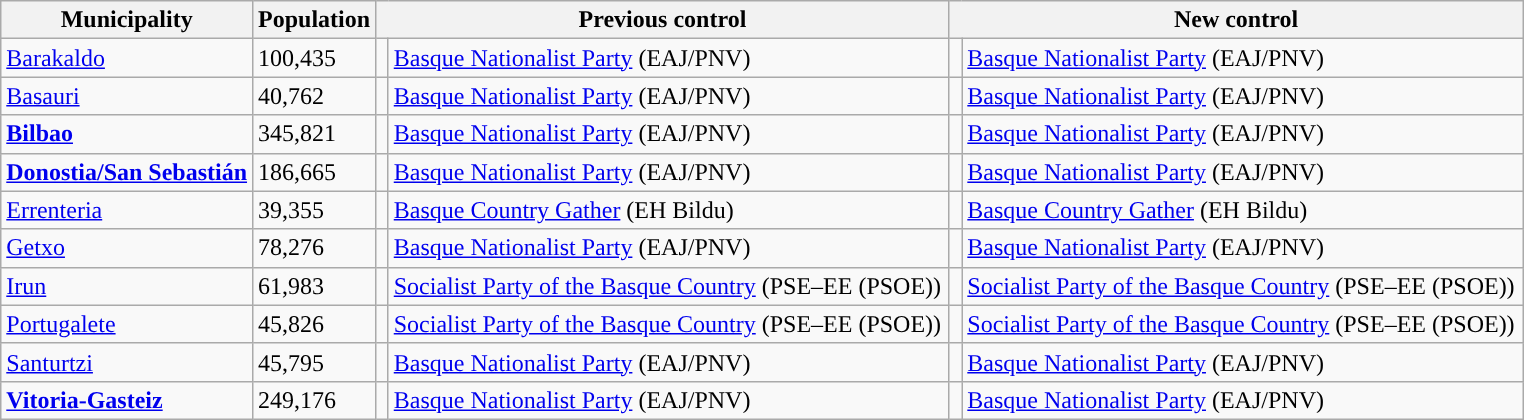<table class="wikitable sortable">
<tr>
<th>Municipality</th>
<th>Population</th>
<th colspan="2" style="width:375px;">Previous control</th>
<th colspan="2" style="width:375px;">New control</th>
</tr>
<tr>
<td><a href='#'>Barakaldo</a></td>
<td>100,435</td>
<td width="1" style="color:inherit;background:"></td>
<td><a href='#'>Basque Nationalist Party</a> (EAJ/PNV)</td>
<td width="1" style="color:inherit;background:"></td>
<td><a href='#'>Basque Nationalist Party</a> (EAJ/PNV)</td>
</tr>
<tr>
<td><a href='#'>Basauri</a></td>
<td>40,762</td>
<td style="color:inherit;background:"></td>
<td><a href='#'>Basque Nationalist Party</a> (EAJ/PNV)</td>
<td style="color:inherit;background:"></td>
<td><a href='#'>Basque Nationalist Party</a> (EAJ/PNV)</td>
</tr>
<tr>
<td><strong><a href='#'>Bilbao</a></strong></td>
<td>345,821</td>
<td style="color:inherit;background:"></td>
<td><a href='#'>Basque Nationalist Party</a> (EAJ/PNV)</td>
<td style="color:inherit;background:"></td>
<td><a href='#'>Basque Nationalist Party</a> (EAJ/PNV)</td>
</tr>
<tr>
<td><strong><a href='#'>Donostia/San Sebastián</a></strong></td>
<td>186,665</td>
<td style="color:inherit;background:"></td>
<td><a href='#'>Basque Nationalist Party</a> (EAJ/PNV)</td>
<td style="color:inherit;background:"></td>
<td><a href='#'>Basque Nationalist Party</a> (EAJ/PNV)</td>
</tr>
<tr>
<td><a href='#'>Errenteria</a></td>
<td>39,355</td>
<td style="color:inherit;background:"></td>
<td><a href='#'>Basque Country Gather</a> (EH Bildu)</td>
<td style="color:inherit;background:"></td>
<td><a href='#'>Basque Country Gather</a> (EH Bildu)</td>
</tr>
<tr>
<td><a href='#'>Getxo</a></td>
<td>78,276</td>
<td style="color:inherit;background:"></td>
<td><a href='#'>Basque Nationalist Party</a> (EAJ/PNV)</td>
<td style="color:inherit;background:"></td>
<td><a href='#'>Basque Nationalist Party</a> (EAJ/PNV)</td>
</tr>
<tr>
<td><a href='#'>Irun</a></td>
<td>61,983</td>
<td style="color:inherit;background:"></td>
<td><a href='#'>Socialist Party of the Basque Country</a> (PSE–EE (PSOE))</td>
<td style="color:inherit;background:"></td>
<td><a href='#'>Socialist Party of the Basque Country</a> (PSE–EE (PSOE))</td>
</tr>
<tr>
<td><a href='#'>Portugalete</a></td>
<td>45,826</td>
<td style="color:inherit;background:"></td>
<td><a href='#'>Socialist Party of the Basque Country</a> (PSE–EE (PSOE))</td>
<td style="color:inherit;background:"></td>
<td><a href='#'>Socialist Party of the Basque Country</a> (PSE–EE (PSOE))</td>
</tr>
<tr>
<td><a href='#'>Santurtzi</a></td>
<td>45,795</td>
<td style="color:inherit;background:"></td>
<td><a href='#'>Basque Nationalist Party</a> (EAJ/PNV)</td>
<td style="color:inherit;background:"></td>
<td><a href='#'>Basque Nationalist Party</a> (EAJ/PNV)</td>
</tr>
<tr>
<td><strong><a href='#'>Vitoria-Gasteiz</a></strong></td>
<td>249,176</td>
<td style="color:inherit;background:"></td>
<td><a href='#'>Basque Nationalist Party</a> (EAJ/PNV)</td>
<td style="color:inherit;background:"></td>
<td><a href='#'>Basque Nationalist Party</a> (EAJ/PNV)</td>
</tr>
</table>
